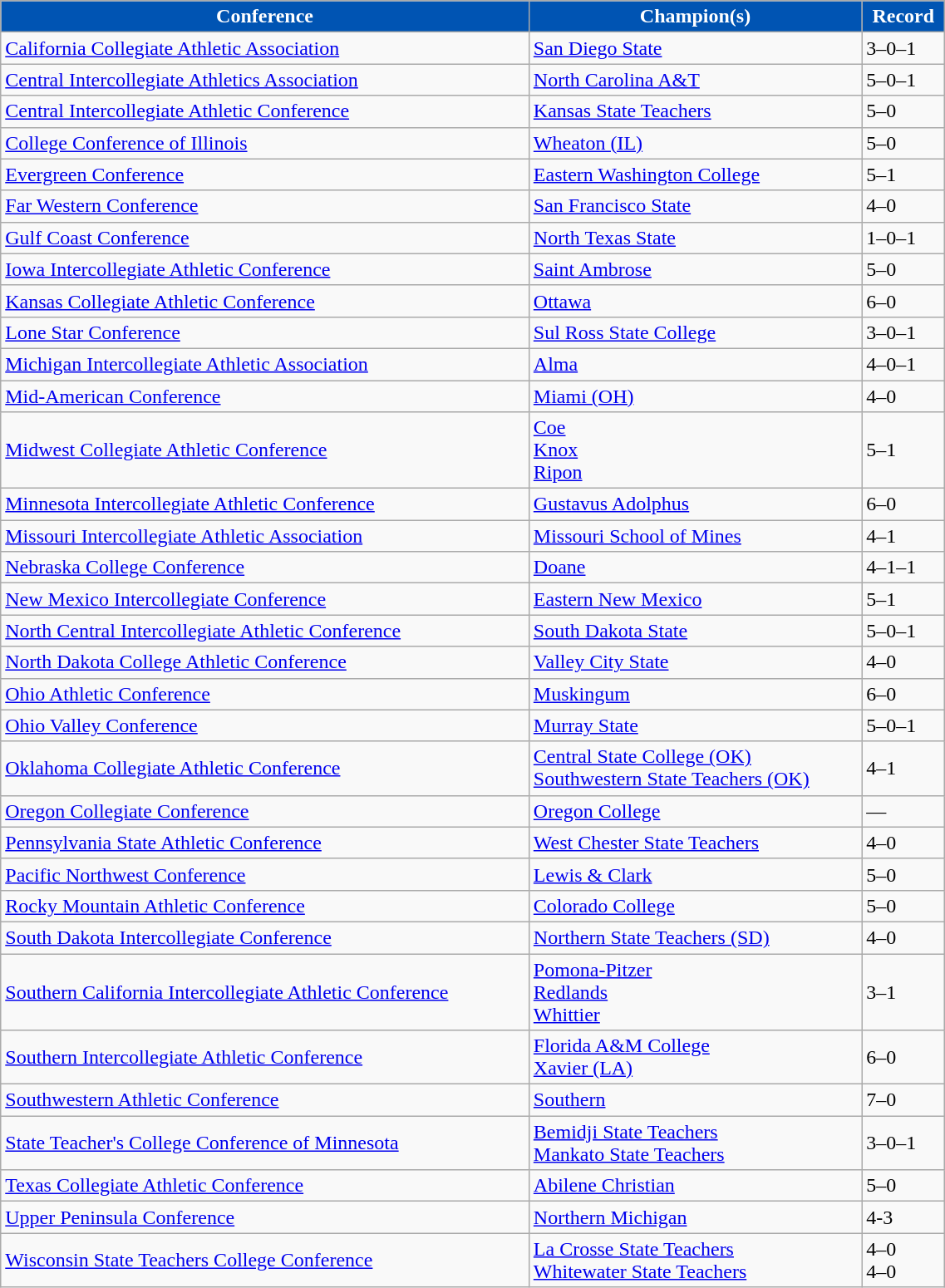<table class="wikitable" width="60%">
<tr>
<th style="background:#0054B3; color:#FFFFFF;">Conference</th>
<th style="background:#0054B3; color:#FFFFFF;">Champion(s)</th>
<th style="background:#0054B3; color:#FFFFFF;">Record</th>
</tr>
<tr align="left">
<td><a href='#'>California Collegiate Athletic Association</a></td>
<td><a href='#'>San Diego State</a></td>
<td>3–0–1</td>
</tr>
<tr align="left"">
<td><a href='#'>Central Intercollegiate Athletics Association</a></td>
<td><a href='#'>North Carolina A&T</a></td>
<td>5–0–1</td>
</tr>
<tr align="left">
<td><a href='#'>Central Intercollegiate Athletic Conference</a></td>
<td><a href='#'>Kansas State Teachers</a></td>
<td>5–0</td>
</tr>
<tr align="left">
<td><a href='#'>College Conference of Illinois</a></td>
<td><a href='#'>Wheaton (IL)</a></td>
<td>5–0</td>
</tr>
<tr align="left">
<td><a href='#'>Evergreen Conference</a></td>
<td><a href='#'>Eastern Washington College</a></td>
<td>5–1</td>
</tr>
<tr align="left">
<td><a href='#'>Far Western Conference</a></td>
<td><a href='#'>San Francisco State</a></td>
<td>4–0</td>
</tr>
<tr align="left">
<td><a href='#'>Gulf Coast Conference</a></td>
<td><a href='#'>North Texas State</a><br></td>
<td>1–0–1</td>
</tr>
<tr align="left">
<td><a href='#'>Iowa Intercollegiate Athletic Conference</a></td>
<td><a href='#'>Saint Ambrose</a></td>
<td>5–0</td>
</tr>
<tr align="left">
<td><a href='#'>Kansas Collegiate Athletic Conference</a></td>
<td><a href='#'>Ottawa</a></td>
<td>6–0</td>
</tr>
<tr align="left">
<td><a href='#'>Lone Star Conference</a></td>
<td><a href='#'>Sul Ross State College</a></td>
<td>3–0–1</td>
</tr>
<tr align="left"">
<td><a href='#'>Michigan Intercollegiate Athletic Association</a></td>
<td><a href='#'>Alma</a></td>
<td>4–0–1</td>
</tr>
<tr align="left"">
<td><a href='#'>Mid-American Conference</a></td>
<td><a href='#'>Miami (OH)</a></td>
<td>4–0</td>
</tr>
<tr align="left">
<td><a href='#'>Midwest Collegiate Athletic Conference</a></td>
<td><a href='#'>Coe</a><br><a href='#'>Knox</a><br><a href='#'>Ripon</a></td>
<td>5–1</td>
</tr>
<tr align="left">
<td><a href='#'>Minnesota Intercollegiate Athletic Conference</a></td>
<td><a href='#'>Gustavus Adolphus</a></td>
<td>6–0</td>
</tr>
<tr align="left">
<td><a href='#'>Missouri Intercollegiate Athletic Association</a></td>
<td><a href='#'>Missouri School of Mines</a></td>
<td>4–1</td>
</tr>
<tr align="left">
<td><a href='#'>Nebraska College Conference</a></td>
<td><a href='#'>Doane</a></td>
<td>4–1–1</td>
</tr>
<tr align="left">
<td><a href='#'>New Mexico Intercollegiate Conference</a></td>
<td><a href='#'>Eastern New Mexico</a></td>
<td>5–1</td>
</tr>
<tr align="left">
<td><a href='#'>North Central Intercollegiate Athletic Conference</a></td>
<td><a href='#'>South Dakota State</a></td>
<td>5–0–1</td>
</tr>
<tr align="left">
<td><a href='#'>North Dakota College Athletic Conference</a></td>
<td><a href='#'>Valley City State</a></td>
<td>4–0</td>
</tr>
<tr align="left">
<td><a href='#'>Ohio Athletic Conference</a></td>
<td><a href='#'>Muskingum</a></td>
<td>6–0</td>
</tr>
<tr align="left">
<td><a href='#'>Ohio Valley Conference</a></td>
<td><a href='#'>Murray State</a></td>
<td>5–0–1</td>
</tr>
<tr align="left">
<td><a href='#'>Oklahoma Collegiate Athletic Conference</a></td>
<td><a href='#'>Central State College (OK)</a><br><a href='#'>Southwestern State Teachers (OK)</a></td>
<td>4–1</td>
</tr>
<tr align="left">
<td><a href='#'>Oregon Collegiate Conference</a></td>
<td><a href='#'>Oregon College</a></td>
<td>—</td>
</tr>
<tr align="left">
<td><a href='#'>Pennsylvania State Athletic Conference</a></td>
<td><a href='#'>West Chester State Teachers</a></td>
<td>4–0</td>
</tr>
<tr align="left">
<td><a href='#'>Pacific Northwest Conference</a></td>
<td><a href='#'>Lewis & Clark</a></td>
<td>5–0</td>
</tr>
<tr align="left">
<td><a href='#'>Rocky Mountain Athletic Conference</a></td>
<td><a href='#'>Colorado College</a></td>
<td>5–0</td>
</tr>
<tr align="left">
<td><a href='#'>South Dakota Intercollegiate Conference</a></td>
<td><a href='#'>Northern State Teachers (SD)</a></td>
<td>4–0</td>
</tr>
<tr align="left">
<td><a href='#'>Southern California Intercollegiate Athletic Conference</a></td>
<td><a href='#'>Pomona-Pitzer</a><br><a href='#'>Redlands</a><br><a href='#'>Whittier</a></td>
<td>3–1</td>
</tr>
<tr align="left">
<td><a href='#'>Southern Intercollegiate Athletic Conference</a></td>
<td><a href='#'>Florida A&M College</a><br><a href='#'>Xavier (LA)</a></td>
<td>6–0</td>
</tr>
<tr align="left">
<td><a href='#'>Southwestern Athletic Conference</a></td>
<td><a href='#'>Southern</a></td>
<td>7–0</td>
</tr>
<tr align="left">
<td><a href='#'>State Teacher's College Conference of Minnesota</a></td>
<td><a href='#'>Bemidji State Teachers</a><br><a href='#'>Mankato State Teachers</a></td>
<td>3–0–1</td>
</tr>
<tr align="left">
<td><a href='#'>Texas Collegiate Athletic Conference</a></td>
<td><a href='#'>Abilene Christian</a></td>
<td>5–0</td>
</tr>
<tr align="left">
<td><a href='#'>Upper Peninsula Conference</a></td>
<td><a href='#'>Northern Michigan</a></td>
<td>4-3</td>
</tr>
<tr align="left">
<td><a href='#'>Wisconsin State Teachers College Conference</a></td>
<td><a href='#'>La Crosse State Teachers</a><br><a href='#'>Whitewater State Teachers</a></td>
<td>4–0<br>4–0</td>
</tr>
</table>
